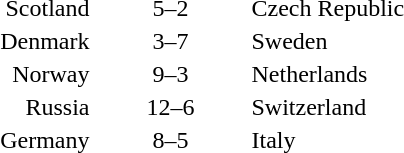<table style="text-align:center">
<tr>
<th width=200></th>
<th width=100></th>
<th width=200></th>
</tr>
<tr>
<td align=right>Scotland </td>
<td>5–2</td>
<td align=left> Czech Republic</td>
</tr>
<tr>
<td align=right>Denmark </td>
<td>3–7</td>
<td align=left> Sweden</td>
</tr>
<tr>
<td align=right>Norway </td>
<td>9–3</td>
<td align=left> Netherlands</td>
</tr>
<tr>
<td align=right>Russia </td>
<td>12–6</td>
<td align=left> Switzerland</td>
</tr>
<tr>
<td align=right>Germany </td>
<td>8–5</td>
<td align=left> Italy</td>
</tr>
</table>
